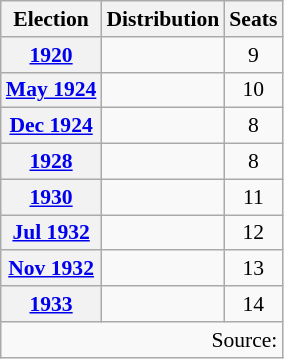<table class=wikitable style="font-size:90%; text-align:center">
<tr>
<th>Election</th>
<th>Distribution</th>
<th>Seats</th>
</tr>
<tr>
<th><a href='#'>1920</a></th>
<td align=left>        </td>
<td>9</td>
</tr>
<tr>
<th><a href='#'>May 1924</a></th>
<td align=left>         </td>
<td>10</td>
</tr>
<tr>
<th><a href='#'>Dec 1924</a></th>
<td align=left>       </td>
<td>8</td>
</tr>
<tr>
<th><a href='#'>1928</a></th>
<td align=left>       </td>
<td>8</td>
</tr>
<tr>
<th><a href='#'>1930</a></th>
<td align=left>          </td>
<td>11</td>
</tr>
<tr>
<th><a href='#'>Jul 1932</a></th>
<td align=left>           </td>
<td>12</td>
</tr>
<tr>
<th><a href='#'>Nov 1932</a></th>
<td align=left>            </td>
<td>13</td>
</tr>
<tr>
<th><a href='#'>1933</a></th>
<td align=left>             </td>
<td>14</td>
</tr>
<tr>
<td colspan=3 align=right>Source: </td>
</tr>
</table>
